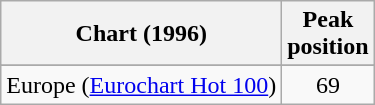<table class="wikitable sortable">
<tr>
<th align="left">Chart (1996)</th>
<th align="left">Peak<br>position</th>
</tr>
<tr>
</tr>
<tr>
</tr>
<tr>
<td>Europe (<a href='#'>Eurochart Hot 100</a>)</td>
<td style="text-align:center;">69</td>
</tr>
</table>
